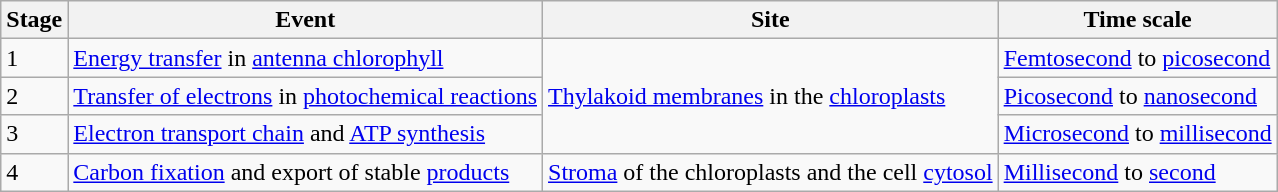<table class="wikitable">
<tr>
<th>Stage</th>
<th>Event</th>
<th>Site</th>
<th>Time scale</th>
</tr>
<tr>
<td>1</td>
<td><a href='#'>Energy transfer</a> in <a href='#'>antenna chlorophyll</a></td>
<td rowspan="3"><a href='#'>Thylakoid membranes</a> in the <a href='#'>chloroplasts</a></td>
<td><a href='#'>Femtosecond</a> to <a href='#'>picosecond</a></td>
</tr>
<tr>
<td>2</td>
<td><a href='#'>Transfer of electrons</a> in <a href='#'>photochemical reactions</a></td>
<td><a href='#'>Picosecond</a> to <a href='#'>nanosecond</a></td>
</tr>
<tr>
<td>3</td>
<td><a href='#'>Electron transport chain</a> and <a href='#'>ATP synthesis</a></td>
<td><a href='#'>Microsecond</a> to <a href='#'>millisecond</a></td>
</tr>
<tr>
<td>4</td>
<td><a href='#'>Carbon fixation</a> and export of stable <a href='#'>products</a></td>
<td><a href='#'>Stroma</a> of the chloroplasts and the cell <a href='#'>cytosol</a></td>
<td><a href='#'>Millisecond</a> to <a href='#'>second</a></td>
</tr>
</table>
